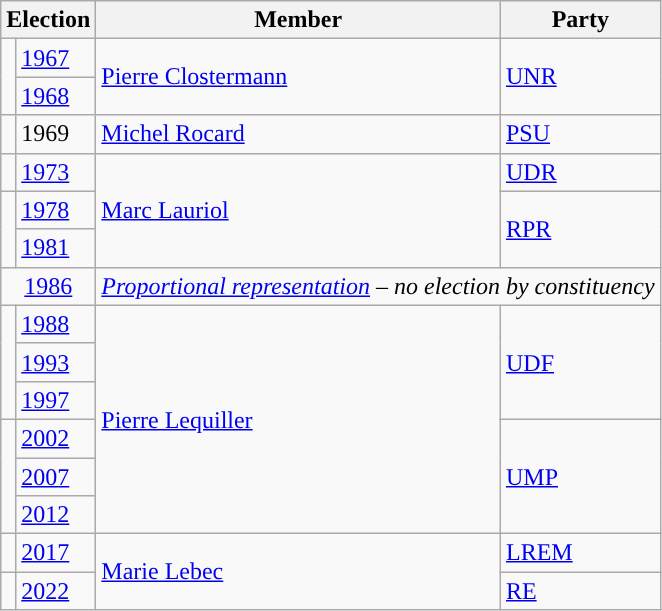<table class="wikitable">
<tr>
<th colspan=2>Election</th>
<th>Member</th>
<th>Party</th>
</tr>
<tr>
<td rowspan="2" style="color:inherit;background-color: "></td>
<td><a href='#'>1967</a></td>
<td rowspan=2><a href='#'>Pierre Clostermann</a></td>
<td rowspan="2"><a href='#'>UNR</a></td>
</tr>
<tr>
<td><a href='#'>1968</a></td>
</tr>
<tr>
<td style="color:inherit;background-color: "></td>
<td>1969</td>
<td><a href='#'>Michel Rocard</a></td>
<td><a href='#'>PSU</a></td>
</tr>
<tr>
<td style="color:inherit;background-color: "></td>
<td><a href='#'>1973</a></td>
<td rowspan="3"><a href='#'>Marc Lauriol</a></td>
<td><a href='#'>UDR</a></td>
</tr>
<tr>
<td rowspan="2" style="color:inherit;background-color: "></td>
<td><a href='#'>1978</a></td>
<td rowspan="2"><a href='#'>RPR</a></td>
</tr>
<tr>
<td><a href='#'>1981</a></td>
</tr>
<tr>
<td colspan=2 align="center"><a href='#'>1986</a></td>
<td colspan=2><em><a href='#'>Proportional representation</a> – no election by constituency</em></td>
</tr>
<tr>
<td rowspan="3" style="color:inherit;background-color: "></td>
<td><a href='#'>1988</a></td>
<td rowspan="6"><a href='#'>Pierre Lequiller</a></td>
<td rowspan="3"><a href='#'>UDF</a></td>
</tr>
<tr>
<td><a href='#'>1993</a></td>
</tr>
<tr>
<td><a href='#'>1997</a></td>
</tr>
<tr>
<td rowspan="3" style="color:inherit;background-color: "></td>
<td><a href='#'>2002</a></td>
<td rowspan="3"><a href='#'>UMP</a></td>
</tr>
<tr>
<td><a href='#'>2007</a></td>
</tr>
<tr>
<td><a href='#'>2012</a></td>
</tr>
<tr>
<td style="color:inherit;background-color: "></td>
<td><a href='#'>2017</a></td>
<td rowspan="2"><a href='#'>Marie Lebec</a></td>
<td><a href='#'>LREM</a></td>
</tr>
<tr>
<td style="color:inherit;background-color: "></td>
<td><a href='#'>2022</a></td>
<td><a href='#'>RE</a></td>
</tr>
</table>
